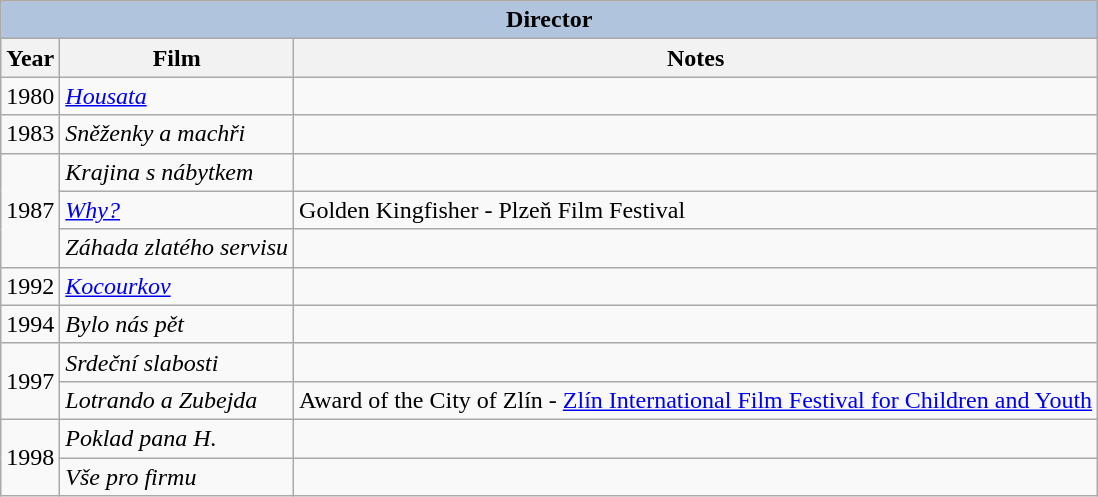<table class="wikitable" style="font-size: 100%;">
<tr>
<th colspan="3" style="background: LightSteelBlue;">Director</th>
</tr>
<tr>
<th>Year</th>
<th>Film</th>
<th>Notes</th>
</tr>
<tr>
<td>1980</td>
<td><em><a href='#'>Housata</a></em></td>
<td></td>
</tr>
<tr>
<td>1983</td>
<td><em>Sněženky a machři</em></td>
<td></td>
</tr>
<tr>
<td rowspan="3">1987</td>
<td><em>Krajina s nábytkem</em></td>
<td></td>
</tr>
<tr>
<td><em><a href='#'>Why?</a></em></td>
<td>Golden Kingfisher - Plzeň Film Festival</td>
</tr>
<tr>
<td><em>Záhada zlatého servisu</em></td>
<td></td>
</tr>
<tr>
<td>1992</td>
<td><em><a href='#'>Kocourkov</a></em></td>
<td></td>
</tr>
<tr>
<td>1994</td>
<td><em>Bylo nás pět</em></td>
<td></td>
</tr>
<tr>
<td rowspan="2">1997</td>
<td><em>Srdeční slabosti</em></td>
<td></td>
</tr>
<tr>
<td><em>Lotrando a Zubejda</em></td>
<td>Award of the City of Zlín - <a href='#'>Zlín International Film Festival for Children and Youth</a></td>
</tr>
<tr>
<td rowspan="2">1998</td>
<td><em>Poklad pana H.</em></td>
<td></td>
</tr>
<tr>
<td><em>Vše pro firmu</em></td>
<td></td>
</tr>
</table>
